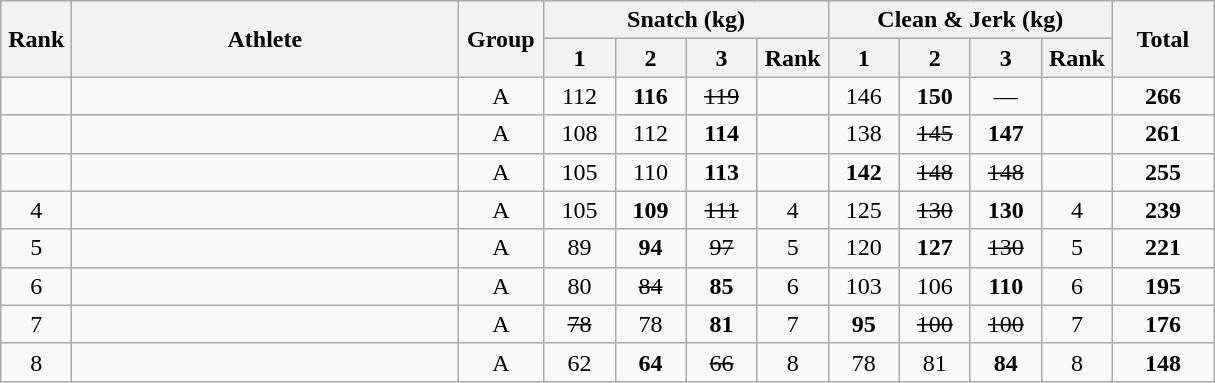<table class = "wikitable" style="text-align:center;">
<tr>
<th rowspan=2 width=40>Rank</th>
<th rowspan=2 width=250>Athlete</th>
<th rowspan=2 width=50>Group</th>
<th colspan=4>Snatch (kg)</th>
<th colspan=4>Clean & Jerk (kg)</th>
<th rowspan=2 width=60>Total</th>
</tr>
<tr>
<th width=40>1</th>
<th width=40>2</th>
<th width=40>3</th>
<th width=40>Rank</th>
<th width=40>1</th>
<th width=40>2</th>
<th width=40>3</th>
<th width=40>Rank</th>
</tr>
<tr>
<td></td>
<td align=left></td>
<td>A</td>
<td>112</td>
<td><strong>116</strong></td>
<td><s>119</s></td>
<td></td>
<td>146</td>
<td><strong>150</strong></td>
<td>—</td>
<td></td>
<td><strong>266</strong></td>
</tr>
<tr>
<td></td>
<td align=left></td>
<td>A</td>
<td>108</td>
<td>112</td>
<td><strong>114</strong></td>
<td></td>
<td>138</td>
<td><s>145</s></td>
<td><strong>147</strong></td>
<td></td>
<td><strong>261</strong></td>
</tr>
<tr>
<td></td>
<td align=left></td>
<td>A</td>
<td>105</td>
<td>110</td>
<td><strong>113</strong></td>
<td></td>
<td><strong>142</strong></td>
<td><s>148</s></td>
<td><s>148</s></td>
<td></td>
<td><strong>255</strong></td>
</tr>
<tr>
<td>4</td>
<td align=left></td>
<td>A</td>
<td>105</td>
<td><strong>109</strong></td>
<td><s>111</s></td>
<td>4</td>
<td>125</td>
<td><s>130</s></td>
<td><strong>130</strong></td>
<td>4</td>
<td><strong>239</strong></td>
</tr>
<tr>
<td>5</td>
<td align=left></td>
<td>A</td>
<td>89</td>
<td><strong>94</strong></td>
<td><s>97</s></td>
<td>5</td>
<td>120</td>
<td><strong>127</strong></td>
<td><s>130</s></td>
<td>5</td>
<td><strong>221</strong></td>
</tr>
<tr>
<td>6</td>
<td align=left></td>
<td>A</td>
<td>80</td>
<td><s>84</s></td>
<td><strong>85</strong></td>
<td>6</td>
<td>103</td>
<td>106</td>
<td><strong>110</strong></td>
<td>6</td>
<td><strong>195</strong></td>
</tr>
<tr>
<td>7</td>
<td align=left></td>
<td>A</td>
<td><s>78</s></td>
<td>78</td>
<td><strong>81</strong></td>
<td>7</td>
<td><strong>95</strong></td>
<td><s>100</s></td>
<td><s>100</s></td>
<td>7</td>
<td><strong>176</strong></td>
</tr>
<tr>
<td>8</td>
<td align=left></td>
<td>A</td>
<td>62</td>
<td><strong>64</strong></td>
<td><s>66</s></td>
<td>8</td>
<td>78</td>
<td>81</td>
<td><strong>84</strong></td>
<td>8</td>
<td><strong>148</strong></td>
</tr>
</table>
